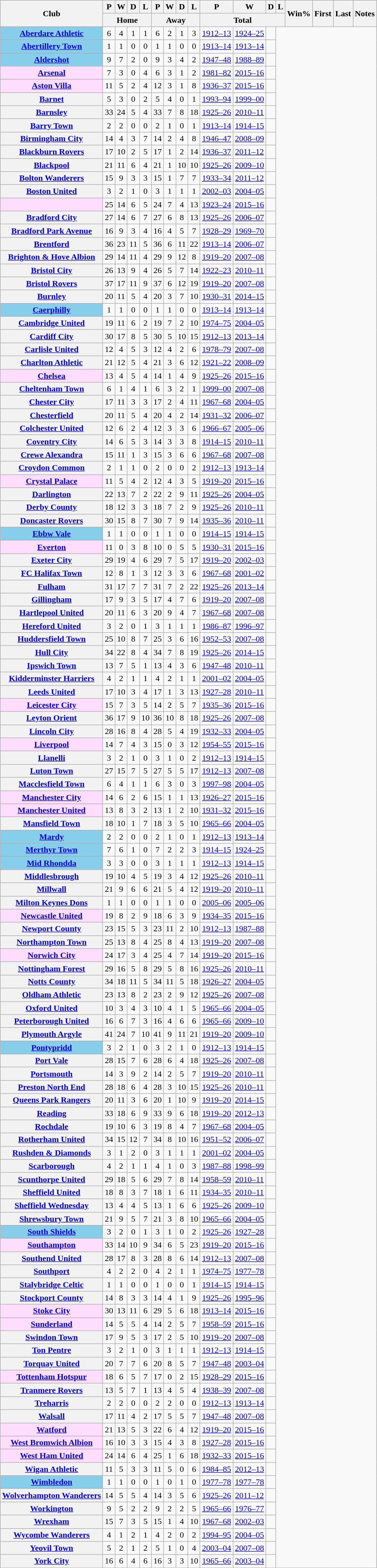<table class="wikitable plainrowheaders sortable" style="text-align:center">
<tr>
<th scope=col rowspan=2>Club</th>
<th scope=col>P</th>
<th scope=col>W</th>
<th scope=col>D</th>
<th scope=col>L</th>
<th scope=col>P</th>
<th scope=col>W</th>
<th scope=col>D</th>
<th scope=col>L</th>
<th scope=col>P</th>
<th scope=col>W</th>
<th scope=col>D</th>
<th scope=col>L</th>
<th rowspan=2 scope=col>Win%</th>
<th rowspan=2 scope=col>First</th>
<th rowspan=2 scope=col>Last</th>
<th class="unsortable" rowspan=2 scope=col>Notes</th>
</tr>
<tr class="unsortable">
<th colspan=4>Home</th>
<th colspan=4>Away</th>
<th colspan=4>Total</th>
</tr>
<tr>
<th scope=row style=background:#87CEEB><a href='#'>Aberdare Athletic</a> </th>
<td>6</td>
<td>4</td>
<td>1</td>
<td>1</td>
<td>6</td>
<td>2</td>
<td>1</td>
<td>3<br></td>
<td><a href='#'>1912–13</a></td>
<td><a href='#'>1924–25</a></td>
<td></td>
</tr>
<tr>
<th scope=row style=background:#87CEEB><a href='#'>Abertillery Town</a> </th>
<td>1</td>
<td>1</td>
<td>0</td>
<td>0</td>
<td>1</td>
<td>1</td>
<td>0</td>
<td>0<br></td>
<td><a href='#'>1913–14</a></td>
<td><a href='#'>1913–14</a></td>
<td></td>
</tr>
<tr>
<th scope=row style=background:#87CEEB><a href='#'>Aldershot</a> </th>
<td>9</td>
<td>7</td>
<td>2</td>
<td>0</td>
<td>9</td>
<td>3</td>
<td>4</td>
<td>2<br></td>
<td><a href='#'>1947–48</a></td>
<td><a href='#'>1988–89</a></td>
<td></td>
</tr>
<tr>
<th scope=row style=background:#FFDDFF><a href='#'>Arsenal</a> </th>
<td>7</td>
<td>3</td>
<td>0</td>
<td>4</td>
<td>6</td>
<td>3</td>
<td>1</td>
<td>2<br></td>
<td><a href='#'>1981–82</a></td>
<td><a href='#'>2015–16</a></td>
<td></td>
</tr>
<tr>
<th scope=row style=background:#FFDDFF><a href='#'>Aston Villa</a> </th>
<td>11</td>
<td>5</td>
<td>2</td>
<td>4</td>
<td>12</td>
<td>3</td>
<td>1</td>
<td>8<br></td>
<td><a href='#'>1936–37</a></td>
<td><a href='#'>2015–16</a></td>
<td></td>
</tr>
<tr>
<th scope=row><a href='#'>Barnet</a></th>
<td>5</td>
<td>3</td>
<td>0</td>
<td>2</td>
<td>5</td>
<td>4</td>
<td>0</td>
<td>1<br></td>
<td><a href='#'>1993–94</a></td>
<td><a href='#'>1999–00</a></td>
<td></td>
</tr>
<tr>
<th scope=row><a href='#'>Barnsley</a></th>
<td>33</td>
<td>24</td>
<td>5</td>
<td>4</td>
<td>33</td>
<td>7</td>
<td>8</td>
<td>18<br></td>
<td><a href='#'>1925–26</a></td>
<td><a href='#'>2010–11</a></td>
<td></td>
</tr>
<tr>
<th scope=row><a href='#'>Barry Town</a> </th>
<td>2</td>
<td>2</td>
<td>0</td>
<td>0</td>
<td>2</td>
<td>1</td>
<td>0</td>
<td>1<br></td>
<td><a href='#'>1913–14</a></td>
<td><a href='#'>1914–15</a></td>
<td></td>
</tr>
<tr>
<th scope=row><a href='#'>Birmingham City</a></th>
<td>14</td>
<td>4</td>
<td>3</td>
<td>7</td>
<td>14</td>
<td>2</td>
<td>4</td>
<td>8<br></td>
<td><a href='#'>1946–47</a></td>
<td><a href='#'>2008–09</a></td>
<td></td>
</tr>
<tr>
<th scope=row><a href='#'>Blackburn Rovers</a></th>
<td>17</td>
<td>10</td>
<td>2</td>
<td>5</td>
<td>17</td>
<td>1</td>
<td>2</td>
<td>14<br></td>
<td><a href='#'>1936–37</a></td>
<td><a href='#'>2011–12</a></td>
<td></td>
</tr>
<tr>
<th scope=row><a href='#'>Blackpool</a></th>
<td>21</td>
<td>11</td>
<td>6</td>
<td>4</td>
<td>21</td>
<td>1</td>
<td>10</td>
<td>10<br></td>
<td><a href='#'>1925–26</a></td>
<td><a href='#'>2009–10</a></td>
<td></td>
</tr>
<tr>
<th scope=row><a href='#'>Bolton Wanderers</a></th>
<td>15</td>
<td>9</td>
<td>3</td>
<td>3</td>
<td>15</td>
<td>1</td>
<td>7</td>
<td>7<br></td>
<td><a href='#'>1933–34</a></td>
<td><a href='#'>2011–12</a></td>
<td></td>
</tr>
<tr>
<th scope=row><a href='#'>Boston United</a></th>
<td>3</td>
<td>2</td>
<td>1</td>
<td>0</td>
<td>3</td>
<td>1</td>
<td>1</td>
<td>1<br></td>
<td><a href='#'>2002–03</a></td>
<td><a href='#'>2004–05</a></td>
<td></td>
</tr>
<tr>
<th scope=row style=background:#FFDDFF> </th>
<td>25</td>
<td>14</td>
<td>6</td>
<td>5</td>
<td>24</td>
<td>7</td>
<td>4</td>
<td>13<br></td>
<td><a href='#'>1923–24</a></td>
<td><a href='#'>2015–16</a></td>
<td></td>
</tr>
<tr>
<th scope=row><a href='#'>Bradford City</a></th>
<td>27</td>
<td>14</td>
<td>6</td>
<td>7</td>
<td>27</td>
<td>6</td>
<td>8</td>
<td>13<br></td>
<td><a href='#'>1925–26</a></td>
<td><a href='#'>2006–07</a></td>
<td></td>
</tr>
<tr>
<th scope=row><a href='#'>Bradford Park Avenue</a></th>
<td>16</td>
<td>9</td>
<td>3</td>
<td>4</td>
<td>16</td>
<td>4</td>
<td>5</td>
<td>7<br></td>
<td><a href='#'>1928–29</a></td>
<td><a href='#'>1969–70</a></td>
<td></td>
</tr>
<tr>
<th scope=row><a href='#'>Brentford</a> </th>
<td>36</td>
<td>23</td>
<td>11</td>
<td>5</td>
<td>36</td>
<td>6</td>
<td>11</td>
<td>22<br></td>
<td><a href='#'>1913–14</a></td>
<td><a href='#'>2006–07</a></td>
<td></td>
</tr>
<tr>
<th scope=row><a href='#'>Brighton & Hove Albion</a> </th>
<td>29</td>
<td>14</td>
<td>11</td>
<td>4</td>
<td>29</td>
<td>9</td>
<td>12</td>
<td>8<br></td>
<td><a href='#'>1919–20</a></td>
<td><a href='#'>2007–08</a></td>
<td></td>
</tr>
<tr>
<th scope=row><a href='#'>Bristol City</a></th>
<td>26</td>
<td>13</td>
<td>9</td>
<td>4</td>
<td>26</td>
<td>5</td>
<td>7</td>
<td>14<br></td>
<td><a href='#'>1922–23</a></td>
<td><a href='#'>2010–11</a></td>
<td></td>
</tr>
<tr>
<th scope=row><a href='#'>Bristol Rovers</a> </th>
<td>37</td>
<td>17</td>
<td>11</td>
<td>9</td>
<td>37</td>
<td>6</td>
<td>12</td>
<td>19<br></td>
<td><a href='#'>1919–20</a></td>
<td><a href='#'>2007–08</a></td>
<td></td>
</tr>
<tr>
<th scope=row><a href='#'>Burnley</a></th>
<td>20</td>
<td>11</td>
<td>5</td>
<td>4</td>
<td>20</td>
<td>3</td>
<td>7</td>
<td>10<br></td>
<td><a href='#'>1930–31</a></td>
<td><a href='#'>2014–15</a></td>
<td></td>
</tr>
<tr>
<th scope=row style=background:#87CEEB><a href='#'>Caerphilly</a> </th>
<td>1</td>
<td>1</td>
<td>0</td>
<td>0</td>
<td>1</td>
<td>1</td>
<td>0</td>
<td>0<br></td>
<td><a href='#'>1913–14</a></td>
<td><a href='#'>1913–14</a></td>
<td></td>
</tr>
<tr>
<th scope=row><a href='#'>Cambridge United</a></th>
<td>19</td>
<td>11</td>
<td>6</td>
<td>2</td>
<td>19</td>
<td>7</td>
<td>2</td>
<td>10<br></td>
<td><a href='#'>1974–75</a></td>
<td><a href='#'>2004–05</a></td>
<td></td>
</tr>
<tr>
<th scope=row><a href='#'>Cardiff City</a></th>
<td>30</td>
<td>17</td>
<td>8</td>
<td>5</td>
<td>30</td>
<td>5</td>
<td>10</td>
<td>15<br></td>
<td><a href='#'>1912–13</a></td>
<td><a href='#'>2013–14</a></td>
<td></td>
</tr>
<tr>
<th scope=row><a href='#'>Carlisle United</a></th>
<td>12</td>
<td>4</td>
<td>5</td>
<td>3</td>
<td>12</td>
<td>4</td>
<td>2</td>
<td>6<br></td>
<td><a href='#'>1978–79</a></td>
<td><a href='#'>2007–08</a></td>
<td></td>
</tr>
<tr>
<th scope=row><a href='#'>Charlton Athletic</a></th>
<td>21</td>
<td>12</td>
<td>5</td>
<td>4</td>
<td>21</td>
<td>3</td>
<td>6</td>
<td>12<br></td>
<td><a href='#'>1921–22</a></td>
<td><a href='#'>2008–09</a></td>
<td></td>
</tr>
<tr>
<th scope=row style=background:#FFDDFF><a href='#'>Chelsea</a> </th>
<td>13</td>
<td>4</td>
<td>5</td>
<td>4</td>
<td>14</td>
<td>1</td>
<td>4</td>
<td>9<br></td>
<td><a href='#'>1925–26</a></td>
<td><a href='#'>2015–16</a></td>
<td></td>
</tr>
<tr>
<th scope=row><a href='#'>Cheltenham Town</a></th>
<td>6</td>
<td>1</td>
<td>4</td>
<td>1</td>
<td>6</td>
<td>3</td>
<td>2</td>
<td>1<br></td>
<td><a href='#'>1999–00</a></td>
<td><a href='#'>2007–08</a></td>
<td></td>
</tr>
<tr>
<th scope=row><a href='#'>Chester City</a></th>
<td>17</td>
<td>11</td>
<td>3</td>
<td>3</td>
<td>17</td>
<td>2</td>
<td>4</td>
<td>11<br></td>
<td><a href='#'>1967–68</a></td>
<td><a href='#'>2004–05</a></td>
<td></td>
</tr>
<tr>
<th scope=row><a href='#'>Chesterfield</a></th>
<td>20</td>
<td>11</td>
<td>5</td>
<td>4</td>
<td>20</td>
<td>4</td>
<td>2</td>
<td>14<br></td>
<td><a href='#'>1931–32</a></td>
<td><a href='#'>2006–07</a></td>
<td></td>
</tr>
<tr>
<th scope=row><a href='#'>Colchester United</a></th>
<td>12</td>
<td>6</td>
<td>2</td>
<td>4</td>
<td>12</td>
<td>3</td>
<td>3</td>
<td>6<br></td>
<td><a href='#'>1966–67</a></td>
<td><a href='#'>2005–06</a></td>
<td></td>
</tr>
<tr>
<th scope=row><a href='#'>Coventry City</a></th>
<td>14</td>
<td>6</td>
<td>5</td>
<td>3</td>
<td>14</td>
<td>3</td>
<td>3</td>
<td>8<br></td>
<td><a href='#'>1914–15</a></td>
<td><a href='#'>2010–11</a></td>
<td></td>
</tr>
<tr>
<th scope=row><a href='#'>Crewe Alexandra</a></th>
<td>15</td>
<td>11</td>
<td>1</td>
<td>3</td>
<td>15</td>
<td>3</td>
<td>6</td>
<td>6<br></td>
<td><a href='#'>1967–68</a></td>
<td><a href='#'>2007–08</a></td>
<td></td>
</tr>
<tr>
<th scope=row><a href='#'>Croydon Common</a></th>
<td>2</td>
<td>1</td>
<td>1</td>
<td>0</td>
<td>2</td>
<td>0</td>
<td>0</td>
<td>2<br></td>
<td><a href='#'>1912–13</a></td>
<td><a href='#'>1913–14</a></td>
<td></td>
</tr>
<tr>
<th scope=row style=background:#FFDDFF><a href='#'>Crystal Palace</a> </th>
<td>11</td>
<td>5</td>
<td>4</td>
<td>2</td>
<td>12</td>
<td>4</td>
<td>3</td>
<td>5<br></td>
<td><a href='#'>1919–20</a></td>
<td><a href='#'>2015–16</a></td>
<td></td>
</tr>
<tr>
<th scope=row><a href='#'>Darlington</a></th>
<td>22</td>
<td>13</td>
<td>7</td>
<td>2</td>
<td>22</td>
<td>2</td>
<td>9</td>
<td>11<br></td>
<td><a href='#'>1925–26</a></td>
<td><a href='#'>2004–05</a></td>
<td></td>
</tr>
<tr>
<th scope=row><a href='#'>Derby County</a></th>
<td>18</td>
<td>12</td>
<td>3</td>
<td>3</td>
<td>18</td>
<td>7</td>
<td>2</td>
<td>9<br></td>
<td><a href='#'>1925–26</a></td>
<td><a href='#'>2010–11</a></td>
<td></td>
</tr>
<tr>
<th scope=row><a href='#'>Doncaster Rovers</a></th>
<td>30</td>
<td>15</td>
<td>8</td>
<td>7</td>
<td>30</td>
<td>7</td>
<td>9</td>
<td>14<br></td>
<td><a href='#'>1935–36</a></td>
<td><a href='#'>2010–11</a></td>
<td></td>
</tr>
<tr>
<th scope=row style=background:#87CEEB><a href='#'>Ebbw Vale</a> </th>
<td>1</td>
<td>1</td>
<td>0</td>
<td>0</td>
<td>1</td>
<td>1</td>
<td>0</td>
<td>0<br></td>
<td><a href='#'>1914–15</a></td>
<td><a href='#'>1914–15</a></td>
<td></td>
</tr>
<tr>
<th scope=row style=background:#FFDDFF><a href='#'>Everton</a> </th>
<td>11</td>
<td>0</td>
<td>3</td>
<td>8</td>
<td>10</td>
<td>0</td>
<td>5</td>
<td>5<br></td>
<td><a href='#'>1930–31</a></td>
<td><a href='#'>2015–16</a></td>
<td></td>
</tr>
<tr>
<th scope=row><a href='#'>Exeter City</a></th>
<td>29</td>
<td>19</td>
<td>4</td>
<td>6</td>
<td>29</td>
<td>7</td>
<td>5</td>
<td>17<br></td>
<td><a href='#'>1919–20</a></td>
<td><a href='#'>2002–03</a></td>
<td></td>
</tr>
<tr>
<th scope=row><a href='#'>FC Halifax Town</a></th>
<td>12</td>
<td>8</td>
<td>1</td>
<td>3</td>
<td>12</td>
<td>3</td>
<td>3</td>
<td>6<br></td>
<td><a href='#'>1967–68</a></td>
<td><a href='#'>2001–02</a></td>
<td></td>
</tr>
<tr>
<th scope=row><a href='#'>Fulham</a></th>
<td>31</td>
<td>17</td>
<td>7</td>
<td>7</td>
<td>31</td>
<td>7</td>
<td>2</td>
<td>22<br></td>
<td><a href='#'>1925–26</a></td>
<td><a href='#'>2013–14</a></td>
<td></td>
</tr>
<tr>
<th scope=row><a href='#'>Gillingham</a></th>
<td>17</td>
<td>9</td>
<td>3</td>
<td>5</td>
<td>17</td>
<td>4</td>
<td>7</td>
<td>6<br></td>
<td><a href='#'>1919–20</a></td>
<td><a href='#'>2007–08</a></td>
<td></td>
</tr>
<tr>
<th scope=row><a href='#'>Hartlepool United</a></th>
<td>20</td>
<td>11</td>
<td>6</td>
<td>3</td>
<td>20</td>
<td>9</td>
<td>4</td>
<td>7<br></td>
<td><a href='#'>1967–68</a></td>
<td><a href='#'>2007–08</a></td>
<td></td>
</tr>
<tr>
<th scope=row><a href='#'>Hereford United</a></th>
<td>3</td>
<td>2</td>
<td>0</td>
<td>1</td>
<td>3</td>
<td>1</td>
<td>1</td>
<td>1<br></td>
<td><a href='#'>1986–87</a></td>
<td><a href='#'>1996–97</a></td>
<td></td>
</tr>
<tr>
<th scope=row><a href='#'>Huddersfield Town</a></th>
<td>25</td>
<td>10</td>
<td>8</td>
<td>7</td>
<td>25</td>
<td>3</td>
<td>6</td>
<td>16<br></td>
<td><a href='#'>1952–53</a></td>
<td><a href='#'>2007–08</a></td>
<td></td>
</tr>
<tr>
<th scope=row><a href='#'>Hull City</a></th>
<td>34</td>
<td>22</td>
<td>8</td>
<td>4</td>
<td>34</td>
<td>7</td>
<td>8</td>
<td>19<br></td>
<td><a href='#'>1925–26</a></td>
<td><a href='#'>2014–15</a></td>
<td></td>
</tr>
<tr>
<th scope=row><a href='#'>Ipswich Town</a></th>
<td>13</td>
<td>7</td>
<td>5</td>
<td>1</td>
<td>13</td>
<td>4</td>
<td>3</td>
<td>6<br></td>
<td><a href='#'>1947–48</a></td>
<td><a href='#'>2010–11</a></td>
<td></td>
</tr>
<tr>
<th scope=row><a href='#'>Kidderminster Harriers</a></th>
<td>4</td>
<td>2</td>
<td>1</td>
<td>1</td>
<td>4</td>
<td>2</td>
<td>1</td>
<td>1<br></td>
<td><a href='#'>2001–02</a></td>
<td><a href='#'>2004–05</a></td>
<td></td>
</tr>
<tr>
<th scope=row><a href='#'>Leeds United</a></th>
<td>17</td>
<td>10</td>
<td>3</td>
<td>4</td>
<td>17</td>
<td>1</td>
<td>3</td>
<td>13<br></td>
<td><a href='#'>1927–28</a></td>
<td><a href='#'>2010–11</a></td>
<td></td>
</tr>
<tr>
<th scope=row style=background:#FFDDFF><a href='#'>Leicester City</a> </th>
<td>15</td>
<td>7</td>
<td>3</td>
<td>5</td>
<td>14</td>
<td>2</td>
<td>5</td>
<td>7<br></td>
<td><a href='#'>1935–36</a></td>
<td><a href='#'>2015–16</a></td>
<td></td>
</tr>
<tr>
<th scope=row><a href='#'>Leyton Orient</a></th>
<td>36</td>
<td>17</td>
<td>9</td>
<td>10</td>
<td>36</td>
<td>10</td>
<td>8</td>
<td>18<br></td>
<td><a href='#'>1925–26</a></td>
<td><a href='#'>2007–08</a></td>
<td></td>
</tr>
<tr>
<th scope=row><a href='#'>Lincoln City</a></th>
<td>28</td>
<td>16</td>
<td>8</td>
<td>4</td>
<td>28</td>
<td>5</td>
<td>4</td>
<td>19<br></td>
<td><a href='#'>1932–33</a></td>
<td><a href='#'>2004–05</a></td>
<td></td>
</tr>
<tr>
<th scope=row style=background:#FFDDFF><a href='#'>Liverpool</a> </th>
<td>14</td>
<td>7</td>
<td>4</td>
<td>3</td>
<td>15</td>
<td>0</td>
<td>3</td>
<td>12<br></td>
<td><a href='#'>1954–55</a></td>
<td><a href='#'>2015–16</a></td>
<td></td>
</tr>
<tr>
<th scope=row><a href='#'>Llanelli</a> </th>
<td>3</td>
<td>2</td>
<td>1</td>
<td>0</td>
<td>3</td>
<td>1</td>
<td>0</td>
<td>2<br></td>
<td><a href='#'>1912–13</a></td>
<td><a href='#'>1914–15</a></td>
<td></td>
</tr>
<tr>
<th scope=row><a href='#'>Luton Town</a></th>
<td>27</td>
<td>15</td>
<td>7</td>
<td>5</td>
<td>27</td>
<td>5</td>
<td>5</td>
<td>17<br></td>
<td><a href='#'>1912–13</a></td>
<td><a href='#'>2007–08</a></td>
<td></td>
</tr>
<tr>
<th scope=row><a href='#'>Macclesfield Town</a></th>
<td>6</td>
<td>4</td>
<td>1</td>
<td>1</td>
<td>6</td>
<td>3</td>
<td>0</td>
<td>3<br></td>
<td><a href='#'>1997–98</a></td>
<td><a href='#'>2004–05</a></td>
<td></td>
</tr>
<tr>
<th scope=row style=background:#FFDDFF><a href='#'>Manchester City</a> </th>
<td>14</td>
<td>6</td>
<td>2</td>
<td>6</td>
<td>15</td>
<td>1</td>
<td>1</td>
<td>13<br></td>
<td><a href='#'>1926–27</a></td>
<td><a href='#'>2015–16</a></td>
<td></td>
</tr>
<tr>
<th scope=row style=background:#FFDDFF><a href='#'>Manchester United</a> </th>
<td>13</td>
<td>8</td>
<td>3</td>
<td>2</td>
<td>13</td>
<td>1</td>
<td>2</td>
<td>10<br></td>
<td><a href='#'>1931–32</a></td>
<td><a href='#'>2015–16</a></td>
<td></td>
</tr>
<tr>
<th scope=row><a href='#'>Mansfield Town</a></th>
<td>18</td>
<td>10</td>
<td>1</td>
<td>7</td>
<td>18</td>
<td>3</td>
<td>5</td>
<td>10<br></td>
<td><a href='#'>1965–66</a></td>
<td><a href='#'>2004–05</a></td>
<td></td>
</tr>
<tr>
<th scope=row style=background:#87CEEB><a href='#'>Mardy</a> </th>
<td>2</td>
<td>2</td>
<td>0</td>
<td>0</td>
<td>2</td>
<td>1</td>
<td>0</td>
<td>1<br></td>
<td><a href='#'>1912–13</a></td>
<td><a href='#'>1913–14</a></td>
<td></td>
</tr>
<tr>
<th scope=row style=background:#87CEEB><a href='#'>Merthyr Town</a> </th>
<td>7</td>
<td>6</td>
<td>1</td>
<td>0</td>
<td>7</td>
<td>2</td>
<td>2</td>
<td>3<br></td>
<td><a href='#'>1914–15</a></td>
<td><a href='#'>1924–25</a></td>
<td></td>
</tr>
<tr>
<th scope=row style=background:#87CEEB><a href='#'>Mid Rhondda</a> </th>
<td>3</td>
<td>3</td>
<td>0</td>
<td>0</td>
<td>3</td>
<td>1</td>
<td>1</td>
<td>1<br></td>
<td><a href='#'>1912–13</a></td>
<td><a href='#'>1914–15</a></td>
<td></td>
</tr>
<tr>
<th scope=row><a href='#'>Middlesbrough</a></th>
<td>19</td>
<td>10</td>
<td>4</td>
<td>5</td>
<td>19</td>
<td>3</td>
<td>4</td>
<td>12<br></td>
<td><a href='#'>1925–26</a></td>
<td><a href='#'>2010–11</a></td>
<td></td>
</tr>
<tr>
<th scope=row><a href='#'>Millwall</a></th>
<td>21</td>
<td>9</td>
<td>6</td>
<td>6</td>
<td>21</td>
<td>5</td>
<td>4</td>
<td>12<br></td>
<td><a href='#'>1919–20</a></td>
<td><a href='#'>2010–11</a></td>
<td></td>
</tr>
<tr>
<th scope=row><a href='#'>Milton Keynes Dons</a></th>
<td>1</td>
<td>1</td>
<td>0</td>
<td>0</td>
<td>1</td>
<td>1</td>
<td>0</td>
<td>0<br></td>
<td><a href='#'>2005–06</a></td>
<td><a href='#'>2005–06</a></td>
<td></td>
</tr>
<tr>
<th scope=row style=background:#FFDDFF><a href='#'>Newcastle United</a> </th>
<td>19</td>
<td>8</td>
<td>2</td>
<td>9</td>
<td>18</td>
<td>6</td>
<td>3</td>
<td>9<br></td>
<td><a href='#'>1934–35</a></td>
<td><a href='#'>2015–16</a></td>
<td></td>
</tr>
<tr>
<th scope=row><a href='#'>Newport County</a></th>
<td>23</td>
<td>15</td>
<td>5</td>
<td>3</td>
<td>23</td>
<td>11</td>
<td>2</td>
<td>10<br></td>
<td><a href='#'>1912–13</a></td>
<td><a href='#'>1987–88</a></td>
<td></td>
</tr>
<tr>
<th scope=row><a href='#'>Northampton Town</a></th>
<td>25</td>
<td>13</td>
<td>8</td>
<td>4</td>
<td>25</td>
<td>8</td>
<td>4</td>
<td>13<br></td>
<td><a href='#'>1919–20</a></td>
<td><a href='#'>2007–08</a></td>
<td></td>
</tr>
<tr>
<th scope=row style=background:#FFDDFF><a href='#'>Norwich City</a> </th>
<td>24</td>
<td>17</td>
<td>3</td>
<td>4</td>
<td>25</td>
<td>4</td>
<td>7</td>
<td>14<br></td>
<td><a href='#'>1919–20</a></td>
<td><a href='#'>2015–16</a></td>
<td></td>
</tr>
<tr>
<th scope=row><a href='#'>Nottingham Forest</a></th>
<td>29</td>
<td>16</td>
<td>5</td>
<td>8</td>
<td>29</td>
<td>5</td>
<td>8</td>
<td>16<br></td>
<td><a href='#'>1925–26</a></td>
<td><a href='#'>2010–11</a></td>
<td></td>
</tr>
<tr>
<th scope=row><a href='#'>Notts County</a></th>
<td>34</td>
<td>18</td>
<td>11</td>
<td>5</td>
<td>34</td>
<td>11</td>
<td>5</td>
<td>18<br></td>
<td><a href='#'>1926–27</a></td>
<td><a href='#'>2004–05</a></td>
<td></td>
</tr>
<tr>
<th scope=row><a href='#'>Oldham Athletic</a></th>
<td>23</td>
<td>13</td>
<td>8</td>
<td>2</td>
<td>23</td>
<td>2</td>
<td>9</td>
<td>12<br></td>
<td><a href='#'>1925–26</a></td>
<td><a href='#'>2007–08</a></td>
<td></td>
</tr>
<tr>
<th scope=row><a href='#'>Oxford United</a></th>
<td>10</td>
<td>3</td>
<td>4</td>
<td>3</td>
<td>10</td>
<td>4</td>
<td>1</td>
<td>5<br></td>
<td><a href='#'>1965–66</a></td>
<td><a href='#'>2004–05</a></td>
<td></td>
</tr>
<tr>
<th scope=row><a href='#'>Peterborough United</a></th>
<td>16</td>
<td>6</td>
<td>7</td>
<td>3</td>
<td>16</td>
<td>4</td>
<td>6</td>
<td>6<br></td>
<td><a href='#'>1965–66</a></td>
<td><a href='#'>2009–10</a></td>
<td></td>
</tr>
<tr>
<th scope=row><a href='#'>Plymouth Argyle</a></th>
<td>41</td>
<td>24</td>
<td>7</td>
<td>10</td>
<td>41</td>
<td>9</td>
<td>11</td>
<td>21<br></td>
<td><a href='#'>1919–20</a></td>
<td><a href='#'>2009–10</a></td>
<td></td>
</tr>
<tr>
<th scope=row style=background:#87CEEB><a href='#'>Pontypridd</a> </th>
<td>3</td>
<td>2</td>
<td>1</td>
<td>0</td>
<td>3</td>
<td>2</td>
<td>1</td>
<td>0<br></td>
<td><a href='#'>1912–13</a></td>
<td><a href='#'>1914–15</a></td>
<td></td>
</tr>
<tr>
<th scope=row><a href='#'>Port Vale</a></th>
<td>28</td>
<td>15</td>
<td>7</td>
<td>6</td>
<td>28</td>
<td>6</td>
<td>4</td>
<td>18<br></td>
<td><a href='#'>1925–26</a></td>
<td><a href='#'>2007–08</a></td>
<td></td>
</tr>
<tr>
<th scope=row><a href='#'>Portsmouth</a></th>
<td>14</td>
<td>3</td>
<td>9</td>
<td>2</td>
<td>14</td>
<td>2</td>
<td>5</td>
<td>7<br></td>
<td><a href='#'>1919–20</a></td>
<td><a href='#'>2010–11</a></td>
<td></td>
</tr>
<tr>
<th scope=row><a href='#'>Preston North End</a></th>
<td>28</td>
<td>18</td>
<td>6</td>
<td>4</td>
<td>28</td>
<td>3</td>
<td>10</td>
<td>15<br></td>
<td><a href='#'>1925–26</a></td>
<td><a href='#'>2010–11</a></td>
<td></td>
</tr>
<tr>
<th scope=row><a href='#'>Queens Park Rangers</a></th>
<td>20</td>
<td>11</td>
<td>3</td>
<td>6</td>
<td>20</td>
<td>1</td>
<td>10</td>
<td>9<br></td>
<td><a href='#'>1919–20</a></td>
<td><a href='#'>2014–15</a></td>
<td></td>
</tr>
<tr>
<th scope=row><a href='#'>Reading</a></th>
<td>33</td>
<td>18</td>
<td>6</td>
<td>9</td>
<td>33</td>
<td>9</td>
<td>6</td>
<td>18<br></td>
<td><a href='#'>1919–20</a></td>
<td><a href='#'>2012–13</a></td>
<td></td>
</tr>
<tr>
<th scope=row><a href='#'>Rochdale</a></th>
<td>19</td>
<td>10</td>
<td>6</td>
<td>3</td>
<td>19</td>
<td>8</td>
<td>4</td>
<td>7<br></td>
<td><a href='#'>1967–68</a></td>
<td><a href='#'>2004–05</a></td>
<td></td>
</tr>
<tr>
<th scope=row><a href='#'>Rotherham United</a></th>
<td>34</td>
<td>15</td>
<td>12</td>
<td>7</td>
<td>34</td>
<td>8</td>
<td>10</td>
<td>16<br></td>
<td><a href='#'>1951–52</a></td>
<td><a href='#'>2006–07</a></td>
<td></td>
</tr>
<tr>
<th scope=row><a href='#'>Rushden & Diamonds</a></th>
<td>3</td>
<td>1</td>
<td>2</td>
<td>0</td>
<td>3</td>
<td>1</td>
<td>1</td>
<td>1<br></td>
<td><a href='#'>2001–02</a></td>
<td><a href='#'>2004–05</a></td>
<td></td>
</tr>
<tr>
<th scope=row><a href='#'>Scarborough</a></th>
<td>4</td>
<td>2</td>
<td>1</td>
<td>1</td>
<td>4</td>
<td>1</td>
<td>0</td>
<td>3<br></td>
<td><a href='#'>1987–88</a></td>
<td><a href='#'>1998–99</a></td>
<td></td>
</tr>
<tr>
<th scope=row><a href='#'>Scunthorpe United</a></th>
<td>29</td>
<td>18</td>
<td>5</td>
<td>6</td>
<td>29</td>
<td>7</td>
<td>8</td>
<td>14<br></td>
<td><a href='#'>1958–59</a></td>
<td><a href='#'>2010–11</a></td>
<td></td>
</tr>
<tr>
<th scope=row><a href='#'>Sheffield United</a></th>
<td>18</td>
<td>8</td>
<td>3</td>
<td>7</td>
<td>18</td>
<td>1</td>
<td>6</td>
<td>11<br></td>
<td><a href='#'>1934–35</a></td>
<td><a href='#'>2010–11</a></td>
<td></td>
</tr>
<tr>
<th scope=row><a href='#'>Sheffield Wednesday</a></th>
<td>13</td>
<td>4</td>
<td>4</td>
<td>5</td>
<td>13</td>
<td>1</td>
<td>6</td>
<td>6<br></td>
<td><a href='#'>1925–26</a></td>
<td><a href='#'>2009–10</a></td>
<td></td>
</tr>
<tr>
<th scope=row><a href='#'>Shrewsbury Town</a></th>
<td>21</td>
<td>9</td>
<td>5</td>
<td>7</td>
<td>21</td>
<td>3</td>
<td>8</td>
<td>10<br></td>
<td><a href='#'>1965–66</a></td>
<td><a href='#'>2004–05</a></td>
<td></td>
</tr>
<tr>
<th scope=row style=background:#87CEEB><a href='#'>South Shields</a> </th>
<td>3</td>
<td>2</td>
<td>0</td>
<td>1</td>
<td>3</td>
<td>1</td>
<td>0</td>
<td>2<br></td>
<td><a href='#'>1925–26</a></td>
<td><a href='#'>1927–28</a></td>
<td></td>
</tr>
<tr>
<th scope=row style=background:#FFDDFF><a href='#'>Southampton</a> </th>
<td>33</td>
<td>14</td>
<td>10</td>
<td>9</td>
<td>34</td>
<td>6</td>
<td>5</td>
<td>23<br></td>
<td><a href='#'>1919–20</a></td>
<td><a href='#'>2015–16</a></td>
<td></td>
</tr>
<tr>
<th scope=row><a href='#'>Southend United</a></th>
<td>28</td>
<td>17</td>
<td>8</td>
<td>3</td>
<td>28</td>
<td>8</td>
<td>6</td>
<td>14<br></td>
<td><a href='#'>1912–13</a></td>
<td><a href='#'>2007–08</a></td>
<td></td>
</tr>
<tr>
<th scope=row><a href='#'>Southport</a></th>
<td>4</td>
<td>2</td>
<td>2</td>
<td>0</td>
<td>4</td>
<td>2</td>
<td>1</td>
<td>1<br></td>
<td><a href='#'>1974–75</a></td>
<td><a href='#'>1977–78</a></td>
<td></td>
</tr>
<tr>
<th scope=row><a href='#'>Stalybridge Celtic</a></th>
<td>1</td>
<td>1</td>
<td>0</td>
<td>0</td>
<td>1</td>
<td>0</td>
<td>0</td>
<td>1<br></td>
<td><a href='#'>1914–15</a></td>
<td><a href='#'>1914–15</a></td>
<td></td>
</tr>
<tr>
<th scope=row><a href='#'>Stockport County</a></th>
<td>14</td>
<td>8</td>
<td>3</td>
<td>3</td>
<td>14</td>
<td>4</td>
<td>1</td>
<td>9<br></td>
<td><a href='#'>1925–26</a></td>
<td><a href='#'>1995–96</a></td>
<td></td>
</tr>
<tr>
<th scope=row style=background:#FFDDFF><a href='#'>Stoke City</a> </th>
<td>30</td>
<td>13</td>
<td>11</td>
<td>6</td>
<td>29</td>
<td>5</td>
<td>6</td>
<td>18<br></td>
<td><a href='#'>1913–14</a></td>
<td><a href='#'>2015–16</a></td>
<td></td>
</tr>
<tr>
<th scope=row style=background:#FFDDFF><a href='#'>Sunderland</a> </th>
<td>14</td>
<td>5</td>
<td>5</td>
<td>4</td>
<td>14</td>
<td>2</td>
<td>5</td>
<td>7<br></td>
<td><a href='#'>1958–59</a></td>
<td><a href='#'>2015–16</a></td>
<td></td>
</tr>
<tr>
<th scope=row><a href='#'>Swindon Town</a></th>
<td>17</td>
<td>9</td>
<td>5</td>
<td>3</td>
<td>17</td>
<td>2</td>
<td>5</td>
<td>10<br></td>
<td><a href='#'>1919–20</a></td>
<td><a href='#'>2007–08</a></td>
<td></td>
</tr>
<tr>
<th scope=row><a href='#'>Ton Pentre</a></th>
<td>3</td>
<td>2</td>
<td>1</td>
<td>0</td>
<td>3</td>
<td>1</td>
<td>1</td>
<td>1<br></td>
<td><a href='#'>1912–13</a></td>
<td><a href='#'>1914–15</a></td>
<td></td>
</tr>
<tr>
<th scope=row><a href='#'>Torquay United</a></th>
<td>20</td>
<td>7</td>
<td>7</td>
<td>6</td>
<td>20</td>
<td>8</td>
<td>5</td>
<td>7<br></td>
<td><a href='#'>1947–48</a></td>
<td><a href='#'>2003–04</a></td>
<td></td>
</tr>
<tr>
<th scope=row style=background:#FFDDFF><a href='#'>Tottenham Hotspur</a> </th>
<td>18</td>
<td>6</td>
<td>5</td>
<td>7</td>
<td>17</td>
<td>0</td>
<td>2</td>
<td>15<br></td>
<td><a href='#'>1928–29</a></td>
<td><a href='#'>2015–16</a></td>
<td></td>
</tr>
<tr>
<th scope=row><a href='#'>Tranmere Rovers</a></th>
<td>13</td>
<td>5</td>
<td>7</td>
<td>1</td>
<td>13</td>
<td>4</td>
<td>5</td>
<td>4<br></td>
<td><a href='#'>1938–39</a></td>
<td><a href='#'>2007–08</a></td>
<td></td>
</tr>
<tr>
<th scope=row><a href='#'>Treharris</a></th>
<td>2</td>
<td>2</td>
<td>0</td>
<td>0</td>
<td>2</td>
<td>2</td>
<td>0</td>
<td>0<br></td>
<td><a href='#'>1912–13</a></td>
<td><a href='#'>1913–14</a></td>
<td></td>
</tr>
<tr>
<th scope=row><a href='#'>Walsall</a></th>
<td>17</td>
<td>11</td>
<td>4</td>
<td>2</td>
<td>17</td>
<td>5</td>
<td>5</td>
<td>7<br></td>
<td><a href='#'>1947–48</a></td>
<td><a href='#'>2007–08</a></td>
<td></td>
</tr>
<tr>
<th scope=row style=background:#FFDDFF><a href='#'>Watford</a> </th>
<td>21</td>
<td>13</td>
<td>5</td>
<td>3</td>
<td>22</td>
<td>6</td>
<td>4</td>
<td>12<br></td>
<td><a href='#'>1919–20</a></td>
<td><a href='#'>2015–16</a></td>
<td></td>
</tr>
<tr>
<th scope=row style=background:#FFDDFF><a href='#'>West Bromwich Albion</a> </th>
<td>16</td>
<td>10</td>
<td>3</td>
<td>3</td>
<td>15</td>
<td>4</td>
<td>3</td>
<td>8<br></td>
<td><a href='#'>1927–28</a></td>
<td><a href='#'>2015–16</a></td>
<td></td>
</tr>
<tr>
<th scope=row style=background:#FFDDFF><a href='#'>West Ham United</a> </th>
<td>24</td>
<td>14</td>
<td>6</td>
<td>4</td>
<td>25</td>
<td>1</td>
<td>6</td>
<td>18<br></td>
<td><a href='#'>1932–33</a></td>
<td><a href='#'>2015–16</a></td>
<td></td>
</tr>
<tr>
<th scope=row><a href='#'>Wigan Athletic</a></th>
<td>11</td>
<td>5</td>
<td>3</td>
<td>3</td>
<td>11</td>
<td>5</td>
<td>0</td>
<td>6<br></td>
<td><a href='#'>1984–85</a></td>
<td><a href='#'>2012–13</a></td>
<td></td>
</tr>
<tr>
<th scope=row style=background:#87CEEB><a href='#'>Wimbledon</a> </th>
<td>1</td>
<td>1</td>
<td>0</td>
<td>0</td>
<td>1</td>
<td>0</td>
<td>1</td>
<td>0<br></td>
<td><a href='#'>1977–78</a></td>
<td><a href='#'>1977–78</a></td>
<td></td>
</tr>
<tr>
<th scope=row><a href='#'>Wolverhampton Wanderers</a></th>
<td>14</td>
<td>5</td>
<td>5</td>
<td>4</td>
<td>14</td>
<td>3</td>
<td>5</td>
<td>6<br></td>
<td><a href='#'>1925–26</a></td>
<td><a href='#'>2011–12</a></td>
<td></td>
</tr>
<tr>
<th scope=row><a href='#'>Workington</a></th>
<td>9</td>
<td>5</td>
<td>2</td>
<td>2</td>
<td>9</td>
<td>2</td>
<td>2</td>
<td>5<br></td>
<td><a href='#'>1965–66</a></td>
<td><a href='#'>1976–77</a></td>
<td></td>
</tr>
<tr>
<th scope=row><a href='#'>Wrexham</a></th>
<td>15</td>
<td>7</td>
<td>3</td>
<td>5</td>
<td>15</td>
<td>1</td>
<td>4</td>
<td>10<br></td>
<td><a href='#'>1967–68</a></td>
<td><a href='#'>2002–03</a></td>
<td></td>
</tr>
<tr>
<th scope=row><a href='#'>Wycombe Wanderers</a></th>
<td>4</td>
<td>1</td>
<td>2</td>
<td>1</td>
<td>4</td>
<td>2</td>
<td>0</td>
<td>2<br></td>
<td><a href='#'>1994–95</a></td>
<td><a href='#'>2004–05</a></td>
<td></td>
</tr>
<tr>
<th scope=row><a href='#'>Yeovil Town</a></th>
<td>5</td>
<td>2</td>
<td>1</td>
<td>2</td>
<td>5</td>
<td>1</td>
<td>0</td>
<td>4<br></td>
<td><a href='#'>2003–04</a></td>
<td><a href='#'>2007–08</a></td>
<td></td>
</tr>
<tr>
<th scope=row><a href='#'>York City</a></th>
<td>16</td>
<td>6</td>
<td>4</td>
<td>6</td>
<td>16</td>
<td>3</td>
<td>3</td>
<td>10<br></td>
<td><a href='#'>1965–66</a></td>
<td><a href='#'>2003–04</a></td>
<td></td>
</tr>
</table>
